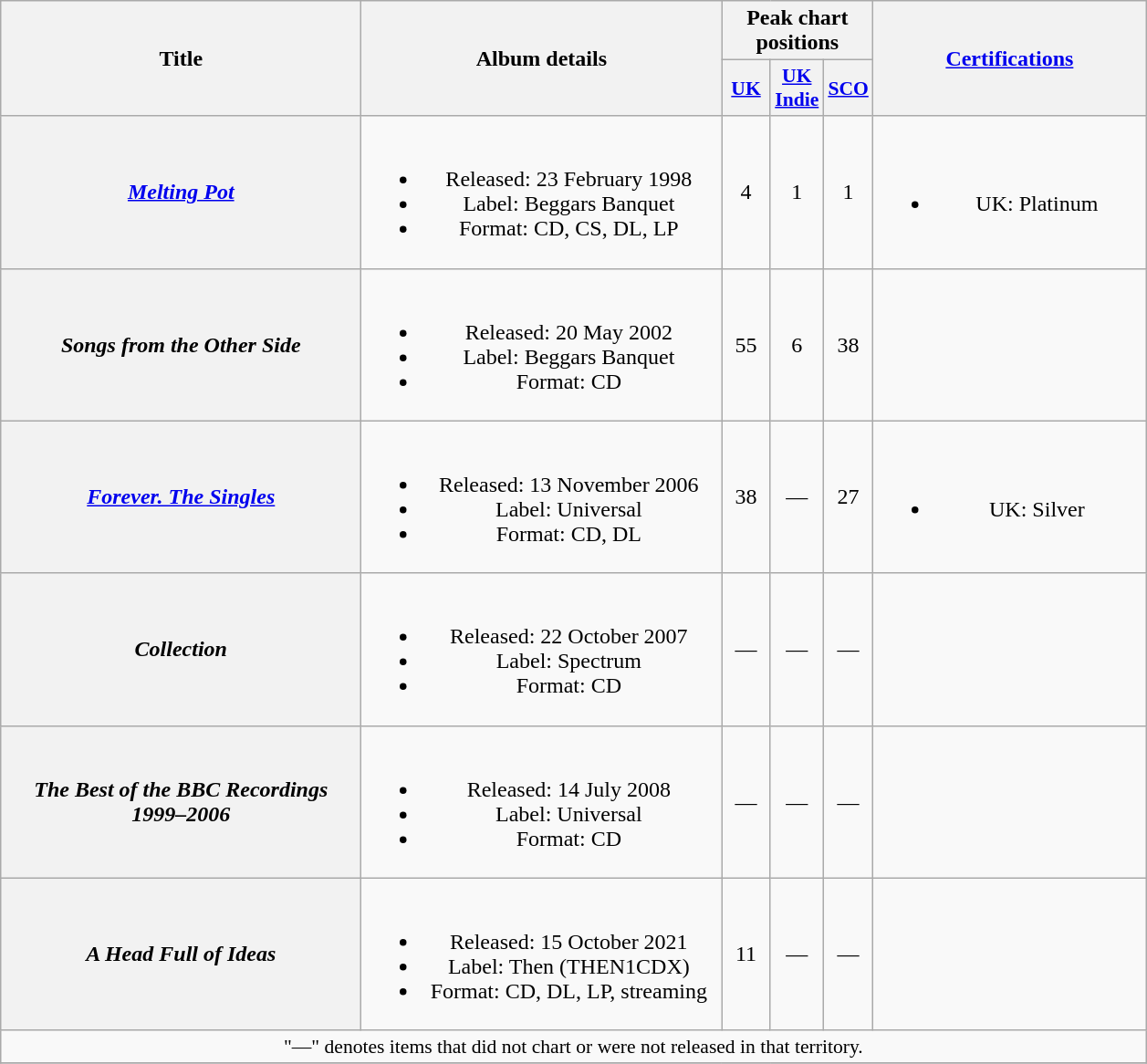<table class="wikitable plainrowheaders" style="text-align:center;">
<tr>
<th scope="col" rowspan="2" style="width:16em;">Title</th>
<th scope="col" rowspan="2" style="width:16em;">Album details</th>
<th scope="col" colspan="3">Peak chart<br>positions</th>
<th rowspan="2" style="width:12em;"><a href='#'>Certifications</a></th>
</tr>
<tr>
<th style="width:2em;font-size:90%;"><a href='#'>UK</a><br></th>
<th style="width:2em;font-size:90%;"><a href='#'>UK<br>Indie</a><br></th>
<th style="width:2em;font-size:90%;"><a href='#'>SCO</a><br></th>
</tr>
<tr>
<th scope="row"><em><a href='#'>Melting Pot</a></em></th>
<td><br><ul><li>Released: 23 February 1998</li><li>Label: Beggars Banquet</li><li>Format: CD, CS, DL, LP</li></ul></td>
<td>4</td>
<td>1</td>
<td>1</td>
<td><br><ul><li>UK: Platinum</li></ul></td>
</tr>
<tr>
<th scope="row"><em>Songs from the Other Side</em></th>
<td><br><ul><li>Released: 20 May 2002</li><li>Label: Beggars Banquet</li><li>Format: CD</li></ul></td>
<td>55</td>
<td>6</td>
<td>38</td>
<td></td>
</tr>
<tr>
<th scope="row"><em><a href='#'>Forever. The Singles</a></em></th>
<td><br><ul><li>Released: 13 November 2006</li><li>Label: Universal</li><li>Format: CD, DL</li></ul></td>
<td>38</td>
<td>—</td>
<td>27</td>
<td><br><ul><li>UK: Silver</li></ul></td>
</tr>
<tr>
<th scope="row"><em>Collection</em></th>
<td><br><ul><li>Released: 22 October 2007</li><li>Label: Spectrum</li><li>Format: CD</li></ul></td>
<td>—</td>
<td>—</td>
<td>—</td>
<td></td>
</tr>
<tr>
<th scope="row"><em>The Best of the BBC Recordings 1999–2006</em></th>
<td><br><ul><li>Released: 14 July 2008</li><li>Label: Universal</li><li>Format: CD</li></ul></td>
<td>—</td>
<td>—</td>
<td>—</td>
<td></td>
</tr>
<tr>
<th scope="row"><em>A Head Full of Ideas</em></th>
<td><br><ul><li>Released: 15 October 2021</li><li>Label: Then (THEN1CDX)</li><li>Format: CD, DL, LP, streaming</li></ul></td>
<td>11</td>
<td>—</td>
<td>—</td>
<td></td>
</tr>
<tr>
<td align="center" colspan="15" style="font-size:90%">"—" denotes items that did not chart or were not released in that territory.</td>
</tr>
<tr>
</tr>
</table>
